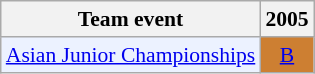<table class="wikitable" style="font-size: 90%; text-align:center">
<tr>
<th>Team event</th>
<th>2005</th>
</tr>
<tr>
<td bgcolor="#ECF2FF"; align="left"><a href='#'>Asian Junior Championships</a></td>
<td bgcolor=CD7F32><a href='#'>B</a></td>
</tr>
</table>
